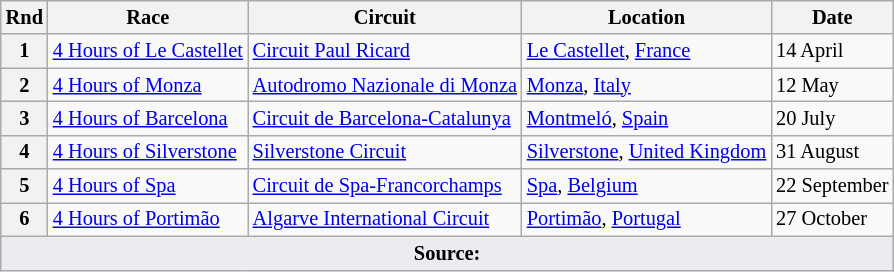<table class="wikitable" style="font-size: 85%;">
<tr>
<th>Rnd</th>
<th>Race</th>
<th>Circuit</th>
<th>Location</th>
<th>Date</th>
</tr>
<tr>
<th>1</th>
<td><a href='#'>4 Hours of Le Castellet</a></td>
<td> <a href='#'>Circuit Paul Ricard</a></td>
<td><a href='#'>Le Castellet</a>, <a href='#'>France</a></td>
<td>14 April</td>
</tr>
<tr>
<th>2</th>
<td><a href='#'>4 Hours of Monza</a></td>
<td> <a href='#'>Autodromo Nazionale di Monza</a></td>
<td><a href='#'>Monza</a>, <a href='#'>Italy</a></td>
<td>12 May</td>
</tr>
<tr>
<th>3</th>
<td><a href='#'>4 Hours of Barcelona</a></td>
<td> <a href='#'>Circuit de Barcelona-Catalunya</a></td>
<td><a href='#'>Montmeló</a>, <a href='#'>Spain</a></td>
<td>20 July</td>
</tr>
<tr>
<th>4</th>
<td><a href='#'>4 Hours of Silverstone</a></td>
<td> <a href='#'>Silverstone Circuit</a></td>
<td><a href='#'>Silverstone</a>, <a href='#'>United Kingdom</a></td>
<td>31 August</td>
</tr>
<tr>
<th>5</th>
<td><a href='#'>4 Hours of Spa</a></td>
<td> <a href='#'>Circuit de Spa-Francorchamps</a></td>
<td><a href='#'>Spa</a>, <a href='#'>Belgium</a></td>
<td>22 September</td>
</tr>
<tr>
<th>6</th>
<td><a href='#'>4 Hours of Portimão</a></td>
<td> <a href='#'>Algarve International Circuit</a></td>
<td><a href='#'>Portimão</a>, <a href='#'>Portugal</a></td>
<td>27 October</td>
</tr>
<tr class="sortbottom">
<td colspan="5" style="background-color:#EAECF0;text-align:center"><strong>Source:</strong></td>
</tr>
</table>
